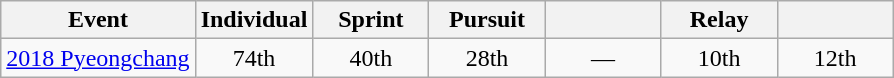<table class="wikitable" style="text-align: center;">
<tr ">
<th>Event</th>
<th style="width:70px;">Individual</th>
<th style="width:70px;">Sprint</th>
<th style="width:70px;">Pursuit</th>
<th style="width:70px;"></th>
<th style="width:70px;">Relay</th>
<th style="width:70px;"></th>
</tr>
<tr>
<td align=left> <a href='#'>2018 Pyeongchang</a></td>
<td>74th</td>
<td>40th</td>
<td>28th</td>
<td>—</td>
<td>10th</td>
<td>12th</td>
</tr>
</table>
